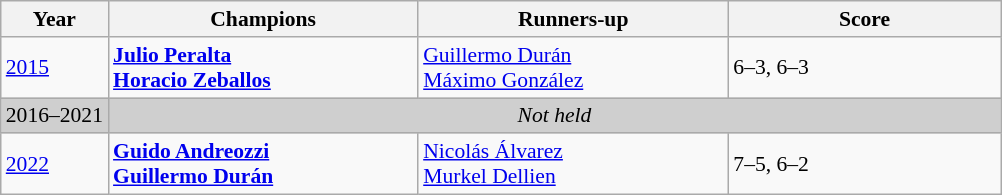<table class="wikitable" style="font-size:90%">
<tr>
<th>Year</th>
<th style="width:200px;">Champions</th>
<th style="width:200px;">Runners-up</th>
<th style="width:175px;">Score</th>
</tr>
<tr>
<td><a href='#'>2015</a></td>
<td> <strong><a href='#'>Julio Peralta</a></strong><br> <strong><a href='#'>Horacio Zeballos</a></strong></td>
<td> <a href='#'>Guillermo Durán</a><br> <a href='#'>Máximo González</a></td>
<td>6–3, 6–3</td>
</tr>
<tr>
<td style="background:#cfcfcf">2016–2021</td>
<td colspan=3 align=center style="background:#cfcfcf"><em>Not held</em></td>
</tr>
<tr>
<td><a href='#'>2022</a></td>
<td> <strong><a href='#'>Guido Andreozzi</a></strong><br> <strong><a href='#'>Guillermo Durán</a></strong></td>
<td> <a href='#'>Nicolás Álvarez</a><br> <a href='#'>Murkel Dellien</a></td>
<td>7–5, 6–2</td>
</tr>
</table>
